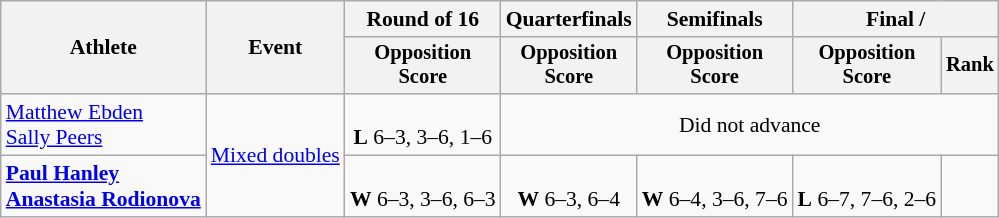<table class=wikitable style="font-size:90%">
<tr>
<th rowspan="2">Athlete</th>
<th rowspan="2">Event</th>
<th>Round of 16</th>
<th>Quarterfinals</th>
<th>Semifinals</th>
<th colspan=2>Final / </th>
</tr>
<tr style="font-size:95%">
<th>Opposition<br>Score</th>
<th>Opposition<br>Score</th>
<th>Opposition<br>Score</th>
<th>Opposition<br>Score</th>
<th>Rank</th>
</tr>
<tr align=center>
<td align=left><a href='#'>Matthew Ebden</a><br><a href='#'>Sally Peers</a></td>
<td align=left rowspan=2><a href='#'>Mixed doubles</a></td>
<td><br><strong>L</strong> 6–3, 3–6, 1–6</td>
<td colspan=4>Did not advance</td>
</tr>
<tr align=center>
<td align=left><strong><a href='#'>Paul Hanley</a><br><a href='#'>Anastasia Rodionova</a></strong></td>
<td><br><strong>W</strong> 6–3, 3–6, 6–3</td>
<td><br><strong>W</strong> 6–3, 6–4</td>
<td><br><strong>W</strong> 6–4, 3–6, 7–6</td>
<td><br><strong>L</strong> 6–7, 7–6, 2–6</td>
<td></td>
</tr>
</table>
